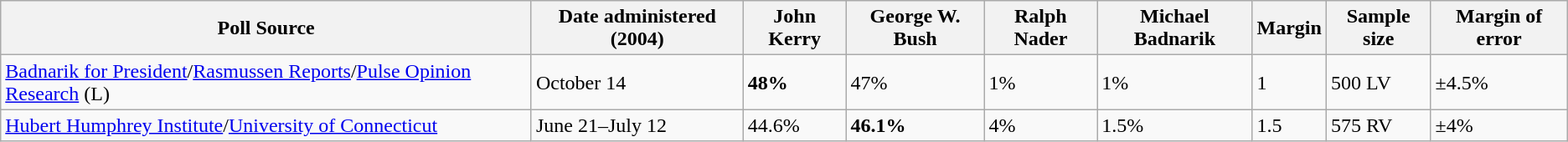<table class="wikitable">
<tr>
<th>Poll Source</th>
<th>Date administered (2004)</th>
<th>John Kerry</th>
<th>George W. Bush</th>
<th>Ralph Nader</th>
<th>Michael Badnarik</th>
<th>Margin</th>
<th>Sample size</th>
<th>Margin of error</th>
</tr>
<tr>
<td><a href='#'>Badnarik for President</a>/<a href='#'>Rasmussen Reports</a>/<a href='#'>Pulse Opinion Research</a> (L)</td>
<td>October 14</td>
<td><strong>48%</strong></td>
<td>47%</td>
<td>1%</td>
<td>1%</td>
<td>1</td>
<td>500 LV</td>
<td>±4.5%</td>
</tr>
<tr>
<td><a href='#'>Hubert Humphrey Institute</a>/<a href='#'>University of Connecticut</a></td>
<td>June 21–July 12</td>
<td>44.6%</td>
<td><strong>46.1%</strong></td>
<td>4%</td>
<td>1.5%</td>
<td>1.5</td>
<td>575 RV</td>
<td>±4%</td>
</tr>
</table>
